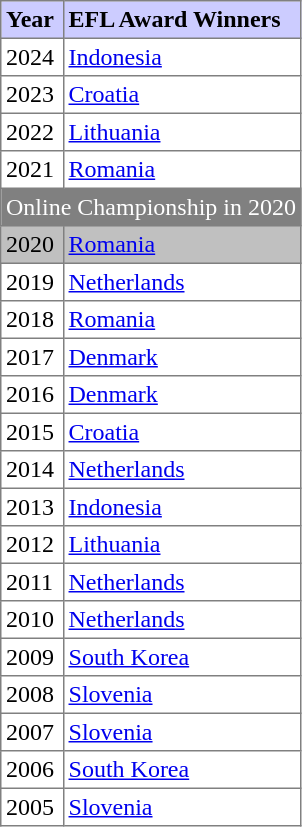<table border=1 cellpadding=3 style="border-collapse: collapse;">
<tr bgcolor="#ccccff">
<td><strong>Year</strong></td>
<td><strong>EFL Award Winners</strong></td>
</tr>
<tr>
<td>2024</td>
<td><a href='#'>Indonesia</a></td>
</tr>
<tr>
<td>2023</td>
<td><a href='#'>Croatia</a></td>
</tr>
<tr>
<td>2022</td>
<td><a href='#'>Lithuania</a></td>
</tr>
<tr>
<td>2021</td>
<td><a href='#'>Romania</a></td>
</tr>
<tr>
<td style="background:gray; color:white;" colspan=2><span>Online Championship in 2020</span></td>
</tr>
<tr>
<td style="background:silver">2020</td>
<td style="background:silver"><a href='#'>Romania</a></td>
</tr>
<tr>
<td>2019</td>
<td><a href='#'>Netherlands</a></td>
</tr>
<tr>
<td>2018</td>
<td><a href='#'>Romania</a></td>
</tr>
<tr>
<td>2017</td>
<td><a href='#'>Denmark</a></td>
</tr>
<tr>
<td>2016</td>
<td><a href='#'>Denmark</a></td>
</tr>
<tr>
<td>2015</td>
<td><a href='#'>Croatia</a></td>
</tr>
<tr>
<td>2014</td>
<td><a href='#'>Netherlands</a></td>
</tr>
<tr>
<td>2013</td>
<td><a href='#'>Indonesia</a></td>
</tr>
<tr>
<td>2012</td>
<td><a href='#'>Lithuania</a></td>
</tr>
<tr>
<td>2011</td>
<td><a href='#'>Netherlands</a></td>
</tr>
<tr>
<td>2010</td>
<td><a href='#'>Netherlands</a></td>
</tr>
<tr>
<td>2009</td>
<td><a href='#'>South Korea</a></td>
</tr>
<tr>
<td>2008</td>
<td><a href='#'>Slovenia</a></td>
</tr>
<tr>
<td>2007</td>
<td><a href='#'>Slovenia</a></td>
</tr>
<tr>
<td>2006</td>
<td><a href='#'>South Korea</a></td>
</tr>
<tr>
<td>2005</td>
<td><a href='#'>Slovenia</a></td>
</tr>
</table>
